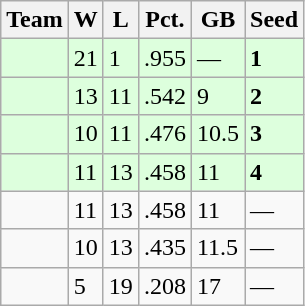<table class=wikitable>
<tr>
<th>Team</th>
<th>W</th>
<th>L</th>
<th>Pct.</th>
<th>GB</th>
<th>Seed</th>
</tr>
<tr bgcolor=ddffdd>
<td></td>
<td>21</td>
<td>1</td>
<td>.955</td>
<td>—</td>
<td><strong>1</strong></td>
</tr>
<tr bgcolor=ddffdd>
<td></td>
<td>13</td>
<td>11</td>
<td>.542</td>
<td>9</td>
<td><strong>2</strong></td>
</tr>
<tr bgcolor=ddffdd>
<td></td>
<td>10</td>
<td>11</td>
<td>.476</td>
<td>10.5</td>
<td><strong>3</strong></td>
</tr>
<tr bgcolor=ddffdd>
<td></td>
<td>11</td>
<td>13</td>
<td>.458</td>
<td>11</td>
<td><strong>4</strong></td>
</tr>
<tr>
<td></td>
<td>11</td>
<td>13</td>
<td>.458</td>
<td>11</td>
<td>—</td>
</tr>
<tr>
<td></td>
<td>10</td>
<td>13</td>
<td>.435</td>
<td>11.5</td>
<td>—</td>
</tr>
<tr>
<td></td>
<td>5</td>
<td>19</td>
<td>.208</td>
<td>17</td>
<td>—</td>
</tr>
</table>
